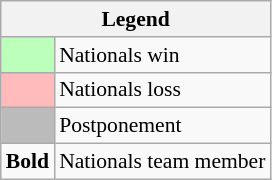<table class="wikitable" style="font-size:90%">
<tr>
<th colspan="2">Legend</th>
</tr>
<tr>
<td style="background:#bfb;"> </td>
<td>Nationals win</td>
</tr>
<tr>
<td style="background:#fbb;"> </td>
<td>Nationals loss</td>
</tr>
<tr>
<td style="background:#bbb;"> </td>
<td>Postponement</td>
</tr>
<tr>
<td><strong>Bold</strong></td>
<td>Nationals team member</td>
</tr>
</table>
